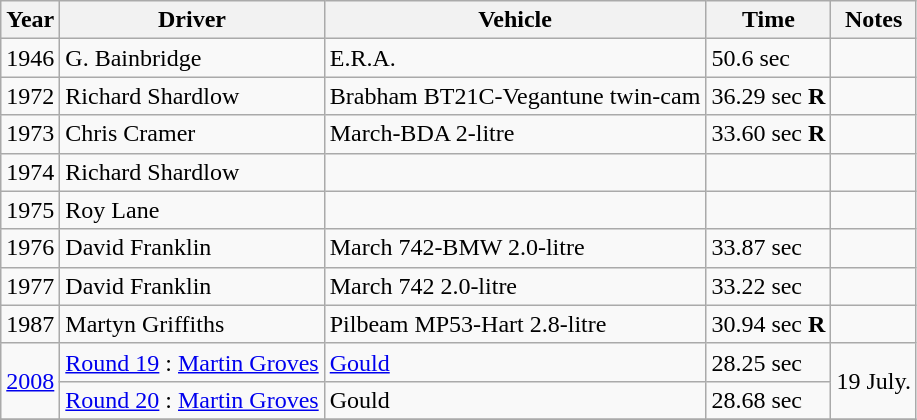<table class="wikitable">
<tr>
<th width="*">Year</th>
<th width="*">Driver</th>
<th width="*">Vehicle</th>
<th width="*">Time</th>
<th width="*">Notes</th>
</tr>
<tr>
<td>1946</td>
<td>G. Bainbridge</td>
<td>E.R.A.</td>
<td>50.6 sec</td>
<td></td>
</tr>
<tr>
<td>1972</td>
<td>Richard Shardlow</td>
<td>Brabham BT21C-Vegantune twin-cam</td>
<td>36.29 sec <strong>R</strong></td>
<td></td>
</tr>
<tr>
<td>1973</td>
<td>Chris Cramer</td>
<td>March-BDA 2-litre</td>
<td>33.60 sec <strong>R</strong></td>
<td></td>
</tr>
<tr>
<td>1974</td>
<td>Richard Shardlow</td>
<td></td>
<td></td>
<td></td>
</tr>
<tr>
<td>1975</td>
<td>Roy Lane</td>
<td></td>
<td></td>
<td></td>
</tr>
<tr>
<td>1976</td>
<td>David Franklin</td>
<td>March 742-BMW 2.0-litre</td>
<td>33.87 sec</td>
<td></td>
</tr>
<tr>
<td>1977</td>
<td>David Franklin</td>
<td>March 742 2.0-litre</td>
<td>33.22 sec</td>
<td></td>
</tr>
<tr>
<td>1987</td>
<td>Martyn Griffiths</td>
<td>Pilbeam MP53-Hart 2.8-litre</td>
<td>30.94 sec <strong>R</strong></td>
<td></td>
</tr>
<tr>
<td rowspan=2><a href='#'>2008</a></td>
<td><a href='#'>Round 19</a> : <a href='#'>Martin Groves</a></td>
<td><a href='#'>Gould</a></td>
<td>28.25 sec</td>
<td rowspan=2>19 July.</td>
</tr>
<tr>
<td><a href='#'>Round 20</a> : <a href='#'>Martin Groves</a></td>
<td>Gould</td>
<td>28.68 sec</td>
</tr>
<tr>
</tr>
</table>
